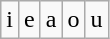<table class="wikitable">
<tr>
<td>i</td>
<td>e</td>
<td>a</td>
<td>o</td>
<td>u</td>
</tr>
</table>
